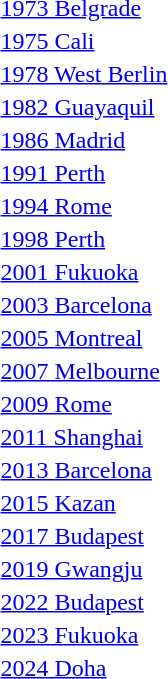<table>
<tr>
<td><a href='#'>1973 Belgrade</a></td>
<td></td>
<td></td>
<td></td>
</tr>
<tr>
<td><a href='#'>1975 Cali</a></td>
<td></td>
<td></td>
<td></td>
</tr>
<tr>
<td><a href='#'>1978 West Berlin</a></td>
<td></td>
<td></td>
<td></td>
</tr>
<tr>
<td><a href='#'>1982 Guayaquil</a></td>
<td></td>
<td></td>
<td></td>
</tr>
<tr>
<td><a href='#'>1986 Madrid</a></td>
<td></td>
<td></td>
<td></td>
</tr>
<tr>
<td><a href='#'>1991 Perth</a></td>
<td></td>
<td></td>
<td></td>
</tr>
<tr>
<td><a href='#'>1994 Rome</a></td>
<td></td>
<td></td>
<td></td>
</tr>
<tr>
<td><a href='#'>1998 Perth</a></td>
<td></td>
<td></td>
<td></td>
</tr>
<tr>
<td><a href='#'>2001 Fukuoka</a></td>
<td></td>
<td></td>
<td></td>
</tr>
<tr>
<td><a href='#'>2003 Barcelona</a></td>
<td></td>
<td></td>
<td></td>
</tr>
<tr>
<td><a href='#'>2005 Montreal</a></td>
<td></td>
<td></td>
<td></td>
</tr>
<tr>
<td><a href='#'>2007 Melbourne</a></td>
<td></td>
<td></td>
<td></td>
</tr>
<tr>
<td><a href='#'>2009 Rome</a></td>
<td></td>
<td></td>
<td></td>
</tr>
<tr>
<td><a href='#'>2011 Shanghai</a></td>
<td></td>
<td></td>
<td></td>
</tr>
<tr>
<td><a href='#'>2013 Barcelona</a></td>
<td></td>
<td></td>
<td></td>
</tr>
<tr>
<td><a href='#'>2015 Kazan</a></td>
<td></td>
<td></td>
<td></td>
</tr>
<tr>
<td><a href='#'>2017 Budapest</a></td>
<td></td>
<td></td>
<td></td>
</tr>
<tr>
<td><a href='#'>2019 Gwangju</a></td>
<td></td>
<td></td>
<td></td>
</tr>
<tr>
<td><a href='#'>2022 Budapest</a></td>
<td></td>
<td></td>
<td></td>
</tr>
<tr>
<td><a href='#'>2023 Fukuoka</a></td>
<td></td>
<td></td>
<td></td>
</tr>
<tr>
<td><a href='#'>2024 Doha</a></td>
<td></td>
<td></td>
<td></td>
</tr>
</table>
